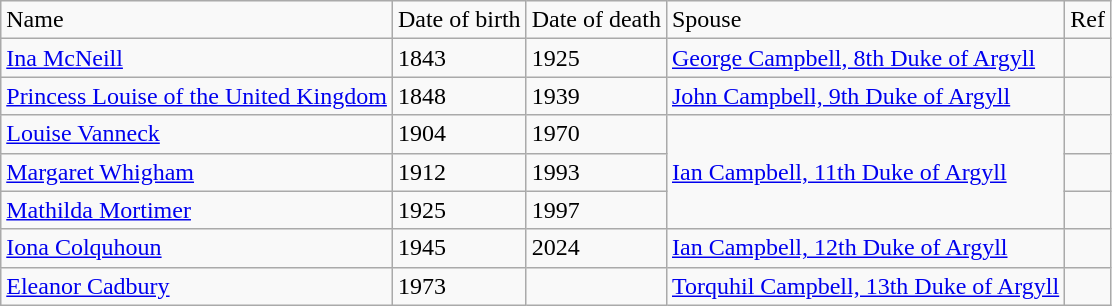<table class="wikitable sortable">
<tr>
<td>Name</td>
<td>Date of birth</td>
<td>Date of death</td>
<td>Spouse</td>
<td class="unsorted">Ref</td>
</tr>
<tr>
<td><a href='#'>Ina McNeill</a></td>
<td>1843</td>
<td>1925</td>
<td><a href='#'>George Campbell, 8th Duke of Argyll</a></td>
<td></td>
</tr>
<tr>
<td><a href='#'>Princess Louise of the United Kingdom</a></td>
<td>1848</td>
<td>1939</td>
<td><a href='#'>John Campbell, 9th Duke of Argyll</a></td>
<td></td>
</tr>
<tr>
<td><a href='#'>Louise Vanneck</a></td>
<td>1904</td>
<td>1970</td>
<td rowspan="3"><a href='#'>Ian Campbell, 11th Duke of Argyll</a></td>
<td></td>
</tr>
<tr>
<td><a href='#'>Margaret Whigham</a></td>
<td>1912</td>
<td>1993</td>
<td></td>
</tr>
<tr>
<td><a href='#'>Mathilda Mortimer</a></td>
<td>1925</td>
<td>1997</td>
<td></td>
</tr>
<tr>
<td><a href='#'>Iona Colquhoun</a></td>
<td>1945</td>
<td>2024</td>
<td><a href='#'>Ian Campbell, 12th Duke of Argyll</a></td>
<td></td>
</tr>
<tr>
<td><a href='#'>Eleanor Cadbury</a></td>
<td>1973</td>
<td></td>
<td><a href='#'>Torquhil Campbell, 13th Duke of Argyll</a></td>
<td></td>
</tr>
</table>
